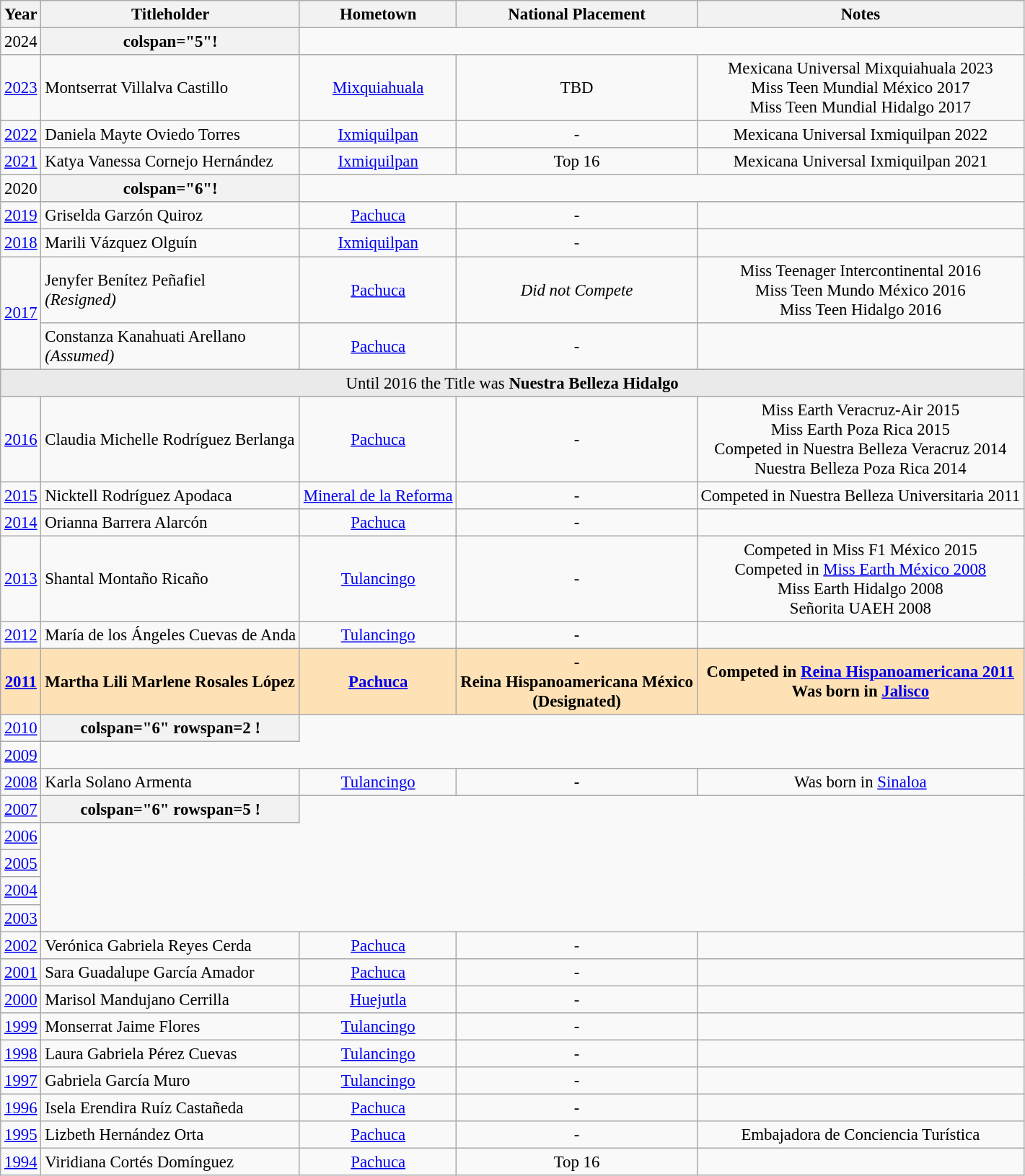<table class="wikitable sortable" style="font-size:95%;">
<tr>
<th>Year</th>
<th>Titleholder</th>
<th>Hometown</th>
<th>National Placement</th>
<th>Notes</th>
</tr>
<tr>
<td align="center">2024</td>
<th>colspan="5"!</th>
</tr>
<tr>
<td align="center"><a href='#'>2023</a></td>
<td>Montserrat Villalva Castillo</td>
<td align="center"><a href='#'>Mixquiahuala</a></td>
<td align="center">TBD</td>
<td align="center">Mexicana Universal Mixquiahuala 2023<br>Miss Teen Mundial México 2017<br>Miss Teen Mundial Hidalgo 2017</td>
</tr>
<tr>
<td align="center"><a href='#'>2022</a></td>
<td>Daniela Mayte Oviedo Torres</td>
<td align="center"><a href='#'>Ixmiquilpan</a></td>
<td align="center">-</td>
<td align="center">Mexicana Universal Ixmiquilpan 2022</td>
</tr>
<tr>
<td align="center"><a href='#'>2021</a></td>
<td>Katya Vanessa Cornejo Hernández</td>
<td align="center"><a href='#'>Ixmiquilpan</a></td>
<td align="center">Top 16</td>
<td align="center">Mexicana Universal Ixmiquilpan 2021</td>
</tr>
<tr>
<td align="center">2020</td>
<th>colspan="6"!</th>
</tr>
<tr>
<td align="center"><a href='#'>2019</a></td>
<td>Griselda Garzón Quiroz</td>
<td align="center"><a href='#'>Pachuca</a></td>
<td align="center">-</td>
<td align="center"></td>
</tr>
<tr>
<td align="center"><a href='#'>2018</a></td>
<td>Marili Vázquez Olguín</td>
<td align="center"><a href='#'>Ixmiquilpan</a></td>
<td align="center">-</td>
<td align="center"></td>
</tr>
<tr>
<td rowspan=2 align="center"><a href='#'>2017</a></td>
<td>Jenyfer Benítez Peñafiel<br><em>(Resigned)</em></td>
<td align="center"><a href='#'>Pachuca</a></td>
<td align="center"><em>Did not Compete</em></td>
<td align="center">Miss Teenager Intercontinental 2016<br>Miss Teen Mundo México 2016<br>Miss Teen Hidalgo 2016</td>
</tr>
<tr>
<td>Constanza Kanahuati Arellano<br><em>(Assumed)</em></td>
<td align="center"><a href='#'>Pachuca</a></td>
<td align="center">-</td>
<td align="center"></td>
</tr>
<tr>
<td colspan="7" bgcolor="#EAEAEA" style="text-align:center;">Until 2016 the Title was <strong>Nuestra Belleza Hidalgo</strong></td>
</tr>
<tr>
<td align="center"><a href='#'>2016</a></td>
<td>Claudia Michelle Rodríguez Berlanga</td>
<td align="center"><a href='#'>Pachuca</a></td>
<td align="center">-</td>
<td align="center">Miss Earth Veracruz-Air 2015<br>Miss Earth Poza Rica 2015<br>Competed in Nuestra Belleza Veracruz 2014<br>Nuestra Belleza Poza Rica 2014</td>
</tr>
<tr>
<td align="center"><a href='#'>2015</a></td>
<td>Nicktell Rodríguez Apodaca</td>
<td align="center"><a href='#'>Mineral de la Reforma</a></td>
<td align="center">-</td>
<td align="center">Competed in Nuestra Belleza Universitaria 2011</td>
</tr>
<tr>
<td align="center"><a href='#'>2014</a></td>
<td>Orianna Barrera Alarcón</td>
<td align="center"><a href='#'>Pachuca</a></td>
<td align="center">-</td>
<td align="center"></td>
</tr>
<tr>
<td align="center"><a href='#'>2013</a></td>
<td>Shantal Montaño Ricaño</td>
<td align="center"><a href='#'>Tulancingo</a></td>
<td align="center">-</td>
<td align="center">Competed in Miss F1 México 2015<br>Competed in <a href='#'>Miss Earth México 2008</a><br>Miss Earth Hidalgo 2008<br>Señorita UAEH 2008</td>
</tr>
<tr>
<td align="center"><a href='#'>2012</a></td>
<td>María de los Ángeles Cuevas de Anda</td>
<td align="center"><a href='#'>Tulancingo</a></td>
<td align="center">-</td>
<td align="center"></td>
</tr>
<tr bgcolor="#FFE1B6">
<td align="center"><strong><a href='#'>2011</a></strong></td>
<td><strong>Martha Lili Marlene Rosales López</strong></td>
<td align="center"><strong><a href='#'>Pachuca</a></strong></td>
<td align="center"><strong>-<br>Reina Hispanoamericana México<br>(Designated)</strong></td>
<td align="center"><strong>Competed in <a href='#'>Reina Hispanoamericana 2011</a><br>Was born in <a href='#'>Jalisco</a></strong></td>
</tr>
<tr>
<td align="center"><a href='#'>2010</a></td>
<th>colspan="6" rowspan=2 !</th>
</tr>
<tr>
<td align="center"><a href='#'>2009</a></td>
</tr>
<tr>
<td align="center"><a href='#'>2008</a></td>
<td>Karla Solano Armenta</td>
<td align="center"><a href='#'>Tulancingo</a></td>
<td align="center">-</td>
<td align="center">Was born in <a href='#'>Sinaloa</a></td>
</tr>
<tr>
<td align="center"><a href='#'>2007</a></td>
<th>colspan="6" rowspan=5 !</th>
</tr>
<tr>
<td align="center"><a href='#'>2006</a></td>
</tr>
<tr>
<td align="center"><a href='#'>2005</a></td>
</tr>
<tr>
<td align="center"><a href='#'>2004</a></td>
</tr>
<tr>
<td align="center"><a href='#'>2003</a></td>
</tr>
<tr>
<td align="center"><a href='#'>2002</a></td>
<td>Verónica Gabriela Reyes Cerda</td>
<td align="center"><a href='#'>Pachuca</a></td>
<td align="center">-</td>
<td align="center"></td>
</tr>
<tr>
<td align="center"><a href='#'>2001</a></td>
<td>Sara Guadalupe García Amador</td>
<td align="center"><a href='#'>Pachuca</a></td>
<td align="center">-</td>
<td align="center"></td>
</tr>
<tr>
<td align="center"><a href='#'>2000</a></td>
<td>Marisol Mandujano Cerrilla</td>
<td align="center"><a href='#'>Huejutla</a></td>
<td align="center">-</td>
<td align="center"></td>
</tr>
<tr>
<td align="center"><a href='#'>1999</a></td>
<td>Monserrat Jaime Flores</td>
<td align="center"><a href='#'>Tulancingo</a></td>
<td align="center">-</td>
<td align="center"></td>
</tr>
<tr>
<td align="center"><a href='#'>1998</a></td>
<td>Laura Gabriela Pérez Cuevas</td>
<td align="center"><a href='#'>Tulancingo</a></td>
<td align="center">-</td>
<td align="center"></td>
</tr>
<tr>
<td align="center"><a href='#'>1997</a></td>
<td>Gabriela García Muro</td>
<td align="center"><a href='#'>Tulancingo</a></td>
<td align="center">-</td>
<td align="center"></td>
</tr>
<tr>
<td align="center"><a href='#'>1996</a></td>
<td>Isela Erendira Ruíz Castañeda</td>
<td align="center"><a href='#'>Pachuca</a></td>
<td align="center">-</td>
<td align="center"></td>
</tr>
<tr>
<td align="center"><a href='#'>1995</a></td>
<td>Lizbeth Hernández Orta</td>
<td align="center"><a href='#'>Pachuca</a></td>
<td align="center">-</td>
<td align="center">Embajadora de Conciencia Turística</td>
</tr>
<tr>
<td align="center"><a href='#'>1994</a></td>
<td>Viridiana Cortés Domínguez</td>
<td align="center"><a href='#'>Pachuca</a></td>
<td align="center">Top 16</td>
<td align="center"></td>
</tr>
</table>
